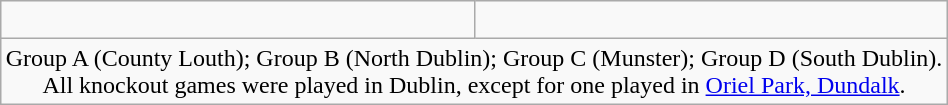<table class="wikitable" style="text-align:center; margin: 1em auto;">
<tr>
<td><br></td>
<td><br></td>
</tr>
<tr>
<td colspan="2"> Group A (County Louth);  Group B (North Dublin);  Group C (Munster);  Group D (South Dublin).<br>All knockout games were played in Dublin, except for one played in <a href='#'>Oriel Park, Dundalk</a>.</td>
</tr>
</table>
